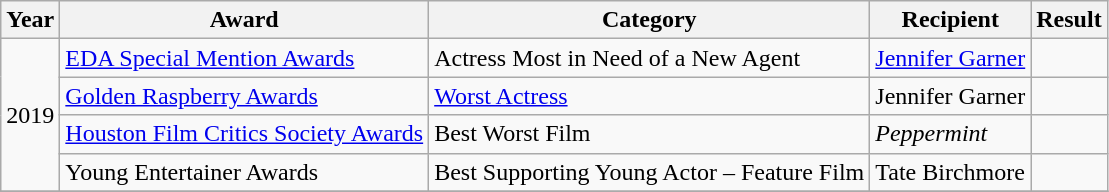<table class="wikitable sortable plainrowheaders">
<tr>
<th>Year</th>
<th>Award</th>
<th>Category</th>
<th>Recipient</th>
<th>Result</th>
</tr>
<tr>
<td rowspan="4">2019</td>
<td><a href='#'>EDA Special Mention Awards</a></td>
<td>Actress Most in Need of a New Agent</td>
<td><a href='#'>Jennifer Garner</a></td>
<td></td>
</tr>
<tr>
<td><a href='#'>Golden Raspberry Awards</a></td>
<td><a href='#'>Worst Actress</a></td>
<td>Jennifer Garner</td>
<td></td>
</tr>
<tr>
<td><a href='#'>Houston Film Critics Society Awards</a></td>
<td>Best Worst Film</td>
<td><em>Peppermint</em></td>
<td></td>
</tr>
<tr>
<td>Young Entertainer Awards</td>
<td>Best Supporting Young Actor – Feature Film</td>
<td>Tate Birchmore</td>
<td></td>
</tr>
<tr>
</tr>
</table>
